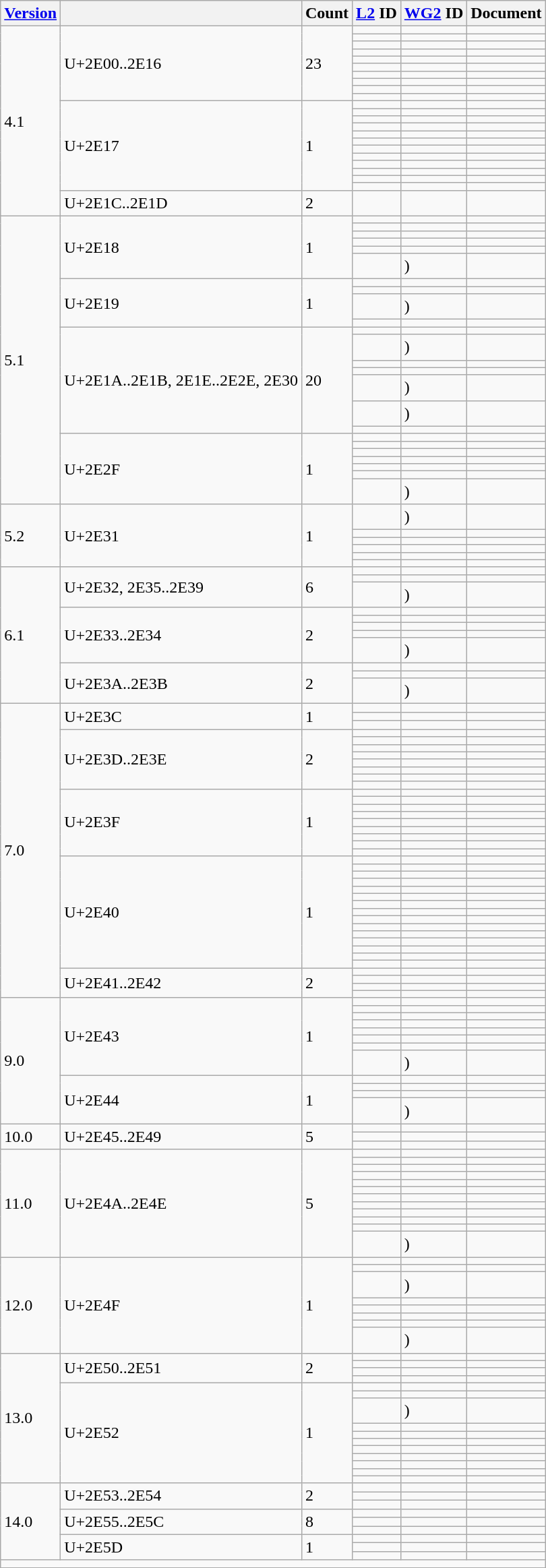<table class="wikitable collapsible collapsed sticky-header">
<tr>
<th><a href='#'>Version</a></th>
<th></th>
<th>Count</th>
<th><a href='#'>L2</a> ID</th>
<th><a href='#'>WG2</a> ID</th>
<th>Document</th>
</tr>
<tr>
<td rowspan="23">4.1</td>
<td rowspan="10">U+2E00..2E16</td>
<td rowspan="10">23</td>
<td></td>
<td></td>
<td></td>
</tr>
<tr>
<td></td>
<td></td>
<td></td>
</tr>
<tr>
<td></td>
<td></td>
<td></td>
</tr>
<tr>
<td></td>
<td></td>
<td></td>
</tr>
<tr>
<td></td>
<td></td>
<td></td>
</tr>
<tr>
<td></td>
<td></td>
<td></td>
</tr>
<tr>
<td></td>
<td></td>
<td></td>
</tr>
<tr>
<td></td>
<td></td>
<td></td>
</tr>
<tr>
<td></td>
<td></td>
<td></td>
</tr>
<tr>
<td></td>
<td></td>
<td></td>
</tr>
<tr>
<td rowspan="12">U+2E17</td>
<td rowspan="12">1</td>
<td></td>
<td></td>
<td></td>
</tr>
<tr>
<td></td>
<td></td>
<td></td>
</tr>
<tr>
<td></td>
<td></td>
<td></td>
</tr>
<tr>
<td></td>
<td></td>
<td></td>
</tr>
<tr>
<td></td>
<td></td>
<td></td>
</tr>
<tr>
<td></td>
<td></td>
<td></td>
</tr>
<tr>
<td></td>
<td></td>
<td></td>
</tr>
<tr>
<td></td>
<td></td>
<td></td>
</tr>
<tr>
<td></td>
<td></td>
<td></td>
</tr>
<tr>
<td></td>
<td></td>
<td></td>
</tr>
<tr>
<td></td>
<td></td>
<td></td>
</tr>
<tr>
<td></td>
<td></td>
<td></td>
</tr>
<tr>
<td>U+2E1C..2E1D</td>
<td>2</td>
<td></td>
<td></td>
<td></td>
</tr>
<tr>
<td rowspan="24">5.1</td>
<td rowspan="6">U+2E18</td>
<td rowspan="6">1</td>
<td></td>
<td></td>
<td></td>
</tr>
<tr>
<td></td>
<td></td>
<td></td>
</tr>
<tr>
<td></td>
<td></td>
<td></td>
</tr>
<tr>
<td></td>
<td></td>
<td></td>
</tr>
<tr>
<td></td>
<td></td>
<td></td>
</tr>
<tr>
<td></td>
<td> )</td>
<td></td>
</tr>
<tr>
<td rowspan="4">U+2E19</td>
<td rowspan="4">1</td>
<td></td>
<td></td>
<td></td>
</tr>
<tr>
<td></td>
<td></td>
<td></td>
</tr>
<tr>
<td></td>
<td> )</td>
<td></td>
</tr>
<tr>
<td></td>
<td></td>
<td></td>
</tr>
<tr>
<td rowspan="7">U+2E1A..2E1B, 2E1E..2E2E, 2E30</td>
<td rowspan="7">20</td>
<td></td>
<td></td>
<td></td>
</tr>
<tr>
<td></td>
<td> )</td>
<td></td>
</tr>
<tr>
<td></td>
<td></td>
<td></td>
</tr>
<tr>
<td></td>
<td></td>
<td></td>
</tr>
<tr>
<td></td>
<td> )</td>
<td></td>
</tr>
<tr>
<td></td>
<td> )</td>
<td></td>
</tr>
<tr>
<td></td>
<td></td>
<td></td>
</tr>
<tr>
<td rowspan="7">U+2E2F</td>
<td rowspan="7">1</td>
<td></td>
<td></td>
<td></td>
</tr>
<tr>
<td></td>
<td></td>
<td></td>
</tr>
<tr>
<td></td>
<td></td>
<td></td>
</tr>
<tr>
<td></td>
<td></td>
<td></td>
</tr>
<tr>
<td></td>
<td></td>
<td></td>
</tr>
<tr>
<td></td>
<td></td>
<td></td>
</tr>
<tr>
<td></td>
<td> )</td>
<td></td>
</tr>
<tr>
<td rowspan="6">5.2</td>
<td rowspan="6">U+2E31</td>
<td rowspan="6">1</td>
<td></td>
<td> )</td>
<td></td>
</tr>
<tr>
<td></td>
<td></td>
<td></td>
</tr>
<tr>
<td></td>
<td></td>
<td></td>
</tr>
<tr>
<td></td>
<td></td>
<td></td>
</tr>
<tr>
<td></td>
<td></td>
<td></td>
</tr>
<tr>
<td></td>
<td></td>
<td></td>
</tr>
<tr>
<td rowspan="11">6.1</td>
<td rowspan="3">U+2E32, 2E35..2E39</td>
<td rowspan="3">6</td>
<td></td>
<td></td>
<td></td>
</tr>
<tr>
<td></td>
<td></td>
<td></td>
</tr>
<tr>
<td></td>
<td> )</td>
<td></td>
</tr>
<tr>
<td rowspan="5">U+2E33..2E34</td>
<td rowspan="5">2</td>
<td></td>
<td></td>
<td></td>
</tr>
<tr>
<td></td>
<td></td>
<td></td>
</tr>
<tr>
<td></td>
<td></td>
<td></td>
</tr>
<tr>
<td></td>
<td></td>
<td></td>
</tr>
<tr>
<td></td>
<td> )</td>
<td></td>
</tr>
<tr>
<td rowspan="3">U+2E3A..2E3B</td>
<td rowspan="3">2</td>
<td></td>
<td></td>
<td></td>
</tr>
<tr>
<td></td>
<td></td>
<td></td>
</tr>
<tr>
<td></td>
<td> )</td>
<td></td>
</tr>
<tr>
<td rowspan="39">7.0</td>
<td rowspan="3">U+2E3C</td>
<td rowspan="3">1</td>
<td></td>
<td></td>
<td></td>
</tr>
<tr>
<td></td>
<td></td>
<td></td>
</tr>
<tr>
<td></td>
<td></td>
<td></td>
</tr>
<tr>
<td rowspan="8">U+2E3D..2E3E</td>
<td rowspan="8">2</td>
<td></td>
<td></td>
<td></td>
</tr>
<tr>
<td></td>
<td></td>
<td></td>
</tr>
<tr>
<td></td>
<td></td>
<td></td>
</tr>
<tr>
<td></td>
<td></td>
<td></td>
</tr>
<tr>
<td></td>
<td></td>
<td></td>
</tr>
<tr>
<td></td>
<td></td>
<td></td>
</tr>
<tr>
<td></td>
<td></td>
<td></td>
</tr>
<tr>
<td></td>
<td></td>
<td></td>
</tr>
<tr>
<td rowspan="9">U+2E3F</td>
<td rowspan="9">1</td>
<td></td>
<td></td>
<td></td>
</tr>
<tr>
<td></td>
<td></td>
<td></td>
</tr>
<tr>
<td></td>
<td></td>
<td></td>
</tr>
<tr>
<td></td>
<td></td>
<td></td>
</tr>
<tr>
<td></td>
<td></td>
<td></td>
</tr>
<tr>
<td></td>
<td></td>
<td></td>
</tr>
<tr>
<td></td>
<td></td>
<td></td>
</tr>
<tr>
<td></td>
<td></td>
<td></td>
</tr>
<tr>
<td></td>
<td></td>
<td></td>
</tr>
<tr>
<td rowspan="15">U+2E40</td>
<td rowspan="15">1</td>
<td></td>
<td></td>
<td></td>
</tr>
<tr>
<td></td>
<td></td>
<td></td>
</tr>
<tr>
<td></td>
<td></td>
<td></td>
</tr>
<tr>
<td></td>
<td></td>
<td></td>
</tr>
<tr>
<td></td>
<td></td>
<td></td>
</tr>
<tr>
<td></td>
<td></td>
<td></td>
</tr>
<tr>
<td></td>
<td></td>
<td></td>
</tr>
<tr>
<td></td>
<td></td>
<td></td>
</tr>
<tr>
<td></td>
<td></td>
<td></td>
</tr>
<tr>
<td></td>
<td></td>
<td></td>
</tr>
<tr>
<td></td>
<td></td>
<td></td>
</tr>
<tr>
<td></td>
<td></td>
<td></td>
</tr>
<tr>
<td></td>
<td></td>
<td></td>
</tr>
<tr>
<td></td>
<td></td>
<td></td>
</tr>
<tr>
<td></td>
<td></td>
<td></td>
</tr>
<tr>
<td rowspan="4">U+2E41..2E42</td>
<td rowspan="4">2</td>
<td></td>
<td></td>
<td></td>
</tr>
<tr>
<td></td>
<td></td>
<td></td>
</tr>
<tr>
<td></td>
<td></td>
<td></td>
</tr>
<tr>
<td></td>
<td></td>
<td></td>
</tr>
<tr>
<td rowspan="12">9.0</td>
<td rowspan="8">U+2E43</td>
<td rowspan="8">1</td>
<td></td>
<td></td>
<td></td>
</tr>
<tr>
<td></td>
<td></td>
<td></td>
</tr>
<tr>
<td></td>
<td></td>
<td></td>
</tr>
<tr>
<td></td>
<td></td>
<td></td>
</tr>
<tr>
<td></td>
<td></td>
<td></td>
</tr>
<tr>
<td></td>
<td></td>
<td></td>
</tr>
<tr>
<td></td>
<td></td>
<td></td>
</tr>
<tr>
<td></td>
<td> )</td>
<td></td>
</tr>
<tr>
<td rowspan="4">U+2E44</td>
<td rowspan="4">1</td>
<td></td>
<td></td>
<td></td>
</tr>
<tr>
<td></td>
<td></td>
<td></td>
</tr>
<tr>
<td></td>
<td></td>
<td></td>
</tr>
<tr>
<td></td>
<td> )</td>
<td></td>
</tr>
<tr>
<td rowspan="3">10.0</td>
<td rowspan="3">U+2E45..2E49</td>
<td rowspan="3">5</td>
<td></td>
<td></td>
<td></td>
</tr>
<tr>
<td></td>
<td></td>
<td></td>
</tr>
<tr>
<td></td>
<td></td>
<td></td>
</tr>
<tr>
<td rowspan="12">11.0</td>
<td rowspan="12">U+2E4A..2E4E</td>
<td rowspan="12">5</td>
<td></td>
<td></td>
<td></td>
</tr>
<tr>
<td></td>
<td></td>
<td></td>
</tr>
<tr>
<td></td>
<td></td>
<td></td>
</tr>
<tr>
<td></td>
<td></td>
<td></td>
</tr>
<tr>
<td></td>
<td></td>
<td></td>
</tr>
<tr>
<td></td>
<td></td>
<td></td>
</tr>
<tr>
<td></td>
<td></td>
<td></td>
</tr>
<tr>
<td></td>
<td></td>
<td></td>
</tr>
<tr>
<td></td>
<td></td>
<td></td>
</tr>
<tr>
<td></td>
<td></td>
<td></td>
</tr>
<tr>
<td></td>
<td></td>
<td></td>
</tr>
<tr>
<td></td>
<td> )</td>
<td></td>
</tr>
<tr>
<td rowspan="8">12.0</td>
<td rowspan="8">U+2E4F</td>
<td rowspan="8">1</td>
<td></td>
<td></td>
<td></td>
</tr>
<tr>
<td></td>
<td></td>
<td></td>
</tr>
<tr>
<td></td>
<td> )</td>
<td></td>
</tr>
<tr>
<td></td>
<td></td>
<td></td>
</tr>
<tr>
<td></td>
<td></td>
<td></td>
</tr>
<tr>
<td></td>
<td></td>
<td></td>
</tr>
<tr>
<td></td>
<td></td>
<td></td>
</tr>
<tr>
<td></td>
<td> )</td>
<td></td>
</tr>
<tr>
<td rowspan="15">13.0</td>
<td rowspan="4">U+2E50..2E51</td>
<td rowspan="4">2</td>
<td></td>
<td></td>
<td></td>
</tr>
<tr>
<td></td>
<td></td>
<td></td>
</tr>
<tr>
<td></td>
<td></td>
<td></td>
</tr>
<tr>
<td></td>
<td></td>
<td></td>
</tr>
<tr>
<td rowspan="11">U+2E52</td>
<td rowspan="11">1</td>
<td></td>
<td></td>
<td></td>
</tr>
<tr>
<td></td>
<td></td>
<td></td>
</tr>
<tr>
<td></td>
<td> )</td>
<td></td>
</tr>
<tr>
<td></td>
<td></td>
<td></td>
</tr>
<tr>
<td></td>
<td></td>
<td></td>
</tr>
<tr>
<td></td>
<td></td>
<td></td>
</tr>
<tr>
<td></td>
<td></td>
<td></td>
</tr>
<tr>
<td></td>
<td></td>
<td></td>
</tr>
<tr>
<td></td>
<td></td>
<td></td>
</tr>
<tr>
<td></td>
<td></td>
<td></td>
</tr>
<tr>
<td></td>
<td></td>
<td></td>
</tr>
<tr>
<td rowspan="9">14.0</td>
<td rowspan="3">U+2E53..2E54</td>
<td rowspan="3">2</td>
<td></td>
<td></td>
<td></td>
</tr>
<tr>
<td></td>
<td></td>
<td></td>
</tr>
<tr>
<td></td>
<td></td>
<td></td>
</tr>
<tr>
<td rowspan="3">U+2E55..2E5C</td>
<td rowspan="3">8</td>
<td></td>
<td></td>
<td></td>
</tr>
<tr>
<td></td>
<td></td>
<td></td>
</tr>
<tr>
<td></td>
<td></td>
<td></td>
</tr>
<tr>
<td rowspan="3">U+2E5D</td>
<td rowspan="3">1</td>
<td></td>
<td></td>
<td></td>
</tr>
<tr>
<td></td>
<td></td>
<td></td>
</tr>
<tr>
<td></td>
<td></td>
<td></td>
</tr>
<tr class="sortbottom">
<td colspan="6"></td>
</tr>
</table>
